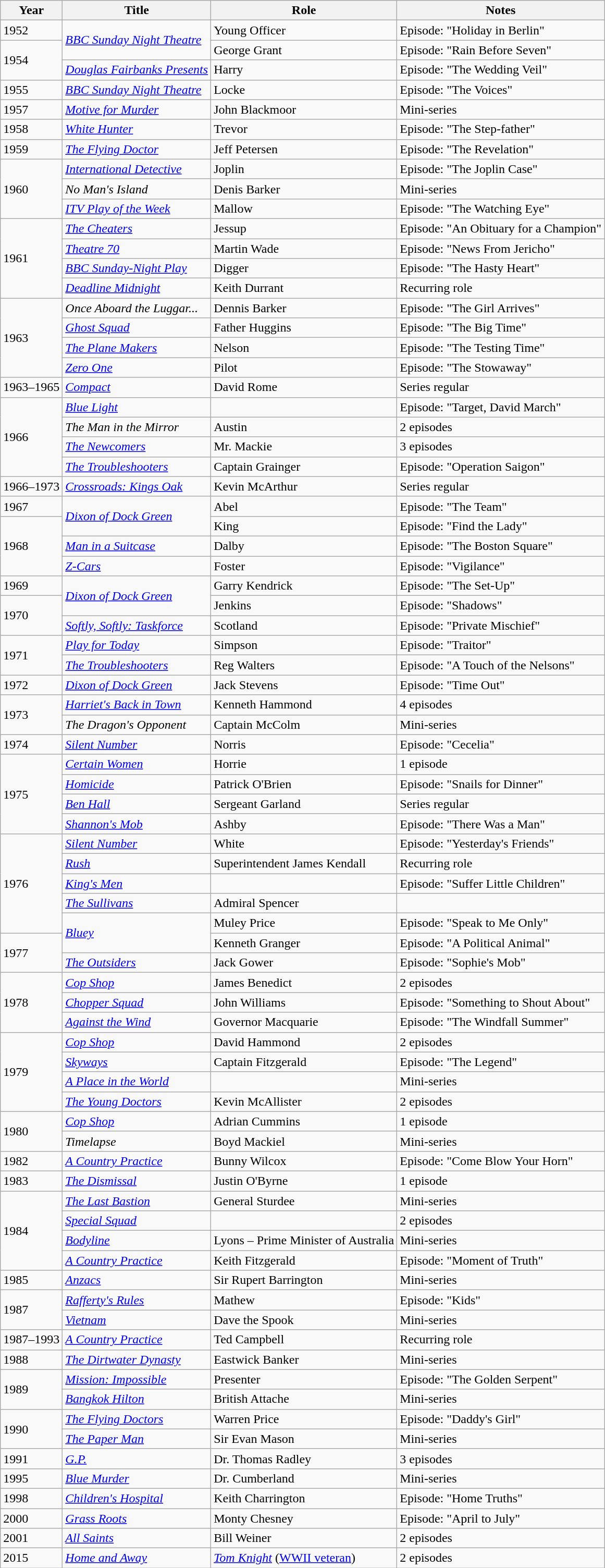<table class="wikitable sortable">
<tr>
<th>Year</th>
<th>Title</th>
<th>Role</th>
<th>Notes</th>
</tr>
<tr>
<td>1952</td>
<td rowspan="2"><em><a href='#'>BBC Sunday Night Theatre</a></em></td>
<td>Young Officer</td>
<td>Episode: "Holiday in Berlin"</td>
</tr>
<tr>
<td rowspan="2">1954</td>
<td>George Grant</td>
<td>Episode: "Rain Before Seven"</td>
</tr>
<tr>
<td><em><a href='#'>Douglas Fairbanks Presents</a></em></td>
<td>Harry</td>
<td>Episode: "The Wedding Veil"</td>
</tr>
<tr>
<td>1955</td>
<td><em><a href='#'>BBC Sunday Night Theatre</a></em></td>
<td>Locke</td>
<td>Episode: "The Voices"</td>
</tr>
<tr>
<td>1957</td>
<td><em><a href='#'>Motive for Murder</a></em></td>
<td>John Blackmoor</td>
<td>Mini-series</td>
</tr>
<tr>
<td>1958</td>
<td><em><a href='#'>White Hunter</a></em></td>
<td>Trevor</td>
<td>Episode: "The Step-father"</td>
</tr>
<tr>
<td>1959</td>
<td><em><a href='#'>The Flying Doctor</a></em></td>
<td>Jeff Petersen</td>
<td>Episode: "The Revelation"</td>
</tr>
<tr>
<td rowspan="3">1960</td>
<td><em><a href='#'>International Detective</a></em></td>
<td>Joplin</td>
<td>Episode: "The Joplin Case"</td>
</tr>
<tr>
<td><em>No Man's Island</em></td>
<td>Denis Barker</td>
<td>Mini-series</td>
</tr>
<tr>
<td><em><a href='#'>ITV Play of the Week</a></em></td>
<td>Mallow</td>
<td>Episode: "The Watching Eye"</td>
</tr>
<tr>
<td rowspan="4">1961</td>
<td><em><a href='#'>The Cheaters</a></em></td>
<td>Jessup</td>
<td>Episode: "An Obituary for a Champion"</td>
</tr>
<tr>
<td><em><a href='#'>Theatre 70</a></em></td>
<td>Martin Wade</td>
<td>Episode: "News From Jericho"</td>
</tr>
<tr>
<td><em><a href='#'>BBC Sunday-Night Play</a></em></td>
<td>Digger</td>
<td>Episode: "The Hasty Heart"</td>
</tr>
<tr>
<td><em><a href='#'>Deadline Midnight</a></em></td>
<td>Keith Durrant</td>
<td>Recurring role</td>
</tr>
<tr>
<td rowspan="4">1963</td>
<td><em>Once Aboard the Luggar...</em></td>
<td>Dennis Barker</td>
<td>Episode: "The Girl Arrives"</td>
</tr>
<tr>
<td><em><a href='#'>Ghost Squad</a></em></td>
<td>Father Huggins</td>
<td>Episode: "The Big Time"</td>
</tr>
<tr>
<td><em><a href='#'>The Plane Makers</a></em></td>
<td>Nelson</td>
<td>Episode: "The Testing Time"</td>
</tr>
<tr>
<td><em><a href='#'>Zero One</a></em></td>
<td>Pilot</td>
<td>Episode: "The Stowaway"</td>
</tr>
<tr>
<td>1963–1965</td>
<td><em><a href='#'>Compact</a></em></td>
<td>David Rome</td>
<td>Series regular</td>
</tr>
<tr>
<td rowspan="4">1966</td>
<td><em><a href='#'>Blue Light</a></em></td>
<td></td>
<td>Episode: "Target, David March"</td>
</tr>
<tr>
<td><em>The Man in the Mirror</em></td>
<td>Austin</td>
<td>2 episodes</td>
</tr>
<tr>
<td><em><a href='#'>The Newcomers</a></em></td>
<td>Mr. Mackie</td>
<td>3 episodes</td>
</tr>
<tr>
<td><em><a href='#'>The Troubleshooters</a></em></td>
<td>Captain Grainger</td>
<td>Episode: "Operation Saigon"</td>
</tr>
<tr>
<td>1966–1973</td>
<td><em><a href='#'>Crossroads: Kings Oak</a></em></td>
<td>Kevin McArthur</td>
<td>Series regular</td>
</tr>
<tr>
<td>1967</td>
<td rowspan="2"><em><a href='#'>Dixon of Dock Green</a></em></td>
<td>Abel</td>
<td>Episode: "The Team"</td>
</tr>
<tr>
<td rowspan="3">1968</td>
<td>King</td>
<td>Episode: "Find the Lady"</td>
</tr>
<tr>
<td><em><a href='#'>Man in a Suitcase</a></em></td>
<td>Dalby</td>
<td>Episode: "The Boston Square"</td>
</tr>
<tr>
<td><em><a href='#'>Z-Cars</a></em></td>
<td>Foster</td>
<td>Episode: "Vigilance"</td>
</tr>
<tr>
<td>1969</td>
<td rowspan="2"><em><a href='#'>Dixon of Dock Green</a></em></td>
<td>Garry Kendrick</td>
<td>Episode: "The Set-Up"</td>
</tr>
<tr>
<td rowspan="2">1970</td>
<td>Jenkins</td>
<td>Episode: "Shadows"</td>
</tr>
<tr>
<td><em><a href='#'>Softly, Softly: Taskforce</a></em></td>
<td>Scotland</td>
<td>Episode: "Private Mischief"</td>
</tr>
<tr>
<td rowspan="2">1971</td>
<td><em><a href='#'>Play for Today</a></em></td>
<td>Simpson</td>
<td>Episode: "Traitor"</td>
</tr>
<tr>
<td><em><a href='#'>The Troubleshooters</a></em></td>
<td>Reg Walters</td>
<td>Episode: "A Touch of the Nelsons"</td>
</tr>
<tr>
<td>1972</td>
<td><em><a href='#'>Dixon of Dock Green</a></em></td>
<td>Jack Stevens</td>
<td>Episode: "Time Out"</td>
</tr>
<tr>
<td rowspan="2">1973</td>
<td><em><a href='#'>Harriet's Back in Town</a></em></td>
<td>Kenneth Hammond</td>
<td>4 episodes</td>
</tr>
<tr>
<td><em>The Dragon's Opponent</em></td>
<td>Captain McColm</td>
<td>Mini-series</td>
</tr>
<tr>
<td>1974</td>
<td><em><a href='#'>Silent Number</a></em></td>
<td>Norris</td>
<td>Episode: "Cecelia"</td>
</tr>
<tr>
<td rowspan="4">1975</td>
<td><em><a href='#'>Certain Women</a></em></td>
<td>Horrie</td>
<td>1 episode</td>
</tr>
<tr>
<td><em><a href='#'>Homicide</a></em></td>
<td>Patrick O'Brien</td>
<td>Episode: "Snails for Dinner"</td>
</tr>
<tr>
<td><em><a href='#'>Ben Hall</a></em></td>
<td>Sergeant Garland</td>
<td>Series regular</td>
</tr>
<tr>
<td><em><a href='#'>Shannon's Mob</a></em></td>
<td>Ashby</td>
<td>Episode: "There Was a Man"</td>
</tr>
<tr>
<td rowspan="5">1976</td>
<td><em><a href='#'>Silent Number</a></em></td>
<td>White</td>
<td>Episode: "Yesterday's Friends"</td>
</tr>
<tr>
<td><em><a href='#'>Rush</a></em></td>
<td>Superintendent James Kendall</td>
<td>Recurring role</td>
</tr>
<tr>
<td><em><a href='#'>King's Men</a></em></td>
<td></td>
<td>Episode: "Suffer Little Children"</td>
</tr>
<tr>
<td><em><a href='#'>The Sullivans</a></em></td>
<td>Admiral Spencer</td>
<td></td>
</tr>
<tr>
<td rowspan="2"><em><a href='#'>Bluey</a></em></td>
<td>Muley Price</td>
<td>Episode: "Speak to Me Only"</td>
</tr>
<tr>
<td rowspan="2">1977</td>
<td>Kenneth Granger</td>
<td>Episode: "A Political Animal"</td>
</tr>
<tr>
<td><em><a href='#'>The Outsiders</a></em></td>
<td>Jack Gower</td>
<td>Episode: "Sophie's Mob"</td>
</tr>
<tr>
<td rowspan="3">1978</td>
<td><em><a href='#'>Cop Shop</a></em></td>
<td>James Benedict</td>
<td>2 episodes</td>
</tr>
<tr>
<td><em><a href='#'>Chopper Squad</a></em></td>
<td>John Williams</td>
<td>Episode: "Something to Shout About"</td>
</tr>
<tr>
<td><em><a href='#'>Against the Wind</a></em></td>
<td>Governor Macquarie</td>
<td>Episode: "The Windfall Summer"</td>
</tr>
<tr>
<td rowspan="4">1979</td>
<td><em><a href='#'>Cop Shop</a></em></td>
<td>David Hammond</td>
<td>2 episodes</td>
</tr>
<tr>
<td><em><a href='#'>Skyways</a></em></td>
<td>Captain Fitzgerald</td>
<td>Episode: "The Legend"</td>
</tr>
<tr>
<td><em><a href='#'>A Place in the World</a></em></td>
<td></td>
<td>Mini-series</td>
</tr>
<tr>
<td><em><a href='#'>The Young Doctors</a></em></td>
<td>Kevin McAllister</td>
<td>2 episodes</td>
</tr>
<tr>
<td rowspan="2">1980</td>
<td><em><a href='#'>Cop Shop</a></em></td>
<td>Adrian Cummins</td>
<td>1 episode</td>
</tr>
<tr>
<td><em>Timelapse</em></td>
<td>Boyd Mackiel</td>
<td>Mini-series</td>
</tr>
<tr>
<td>1982</td>
<td><em><a href='#'>A Country Practice</a></em></td>
<td>Bunny Wilcox</td>
<td>Episode: "Come Blow Your Horn"</td>
</tr>
<tr>
<td>1983</td>
<td><em><a href='#'>The Dismissal</a></em></td>
<td>Justin O'Byrne</td>
<td>1 episode</td>
</tr>
<tr>
<td rowspan="4">1984</td>
<td><em><a href='#'>The Last Bastion</a></em></td>
<td>General Sturdee</td>
<td>Mini-series</td>
</tr>
<tr>
<td><em><a href='#'>Special Squad</a></em></td>
<td></td>
<td>2 episodes</td>
</tr>
<tr>
<td><em><a href='#'>Bodyline</a></em></td>
<td>Lyons – Prime Minister of Australia</td>
<td>Mini-series</td>
</tr>
<tr>
<td><em><a href='#'>A Country Practice</a></em></td>
<td>Keith Fitzgerald</td>
<td>Episode: "Moment of Truth"</td>
</tr>
<tr>
<td>1985</td>
<td><em><a href='#'>Anzacs</a></em></td>
<td>Sir Rupert Barrington</td>
<td>Mini-series</td>
</tr>
<tr>
<td rowspan="2">1987</td>
<td><em><a href='#'>Rafferty's Rules</a></em></td>
<td>Mathew</td>
<td>Episode: "Kids"</td>
</tr>
<tr>
<td><em><a href='#'>Vietnam</a></em></td>
<td>Dave the Spook</td>
<td>Mini-series</td>
</tr>
<tr>
<td>1987–1993</td>
<td><em><a href='#'>A Country Practice</a></em></td>
<td>Ted Campbell</td>
<td>Recurring role</td>
</tr>
<tr>
<td>1988</td>
<td><em><a href='#'>The Dirtwater Dynasty</a></em></td>
<td>Eastwick Banker</td>
<td>Mini-series</td>
</tr>
<tr>
<td rowspan="2">1989</td>
<td><em><a href='#'>Mission: Impossible</a></em></td>
<td>Presenter</td>
<td>Episode: "The Golden Serpent"</td>
</tr>
<tr>
<td><em><a href='#'>Bangkok Hilton</a></em></td>
<td>British Attache</td>
<td>Mini-series</td>
</tr>
<tr>
<td rowspan="2">1990</td>
<td><em><a href='#'>The Flying Doctors</a></em></td>
<td>Warren Price</td>
<td>Episode: "Daddy's Girl"</td>
</tr>
<tr>
<td><em><a href='#'>The Paper Man</a></em></td>
<td>Sir Evan Mason</td>
<td>Mini-series</td>
</tr>
<tr>
<td>1991</td>
<td><em><a href='#'>G.P.</a></em></td>
<td>Dr. Thomas Radley</td>
<td>3 episodes</td>
</tr>
<tr>
<td>1995</td>
<td><em><a href='#'>Blue Murder</a></em></td>
<td>Dr. Cumberland</td>
<td>Mini-series</td>
</tr>
<tr>
<td>1998</td>
<td><em><a href='#'>Children's Hospital</a></em></td>
<td>Keith Charrington</td>
<td>Episode: "Home Truths"</td>
</tr>
<tr>
<td>2000</td>
<td><em><a href='#'>Grass Roots</a></em></td>
<td>Monty Chesney</td>
<td>Episode: "April to July"</td>
</tr>
<tr>
<td>2001</td>
<td><em><a href='#'>All Saints</a></em></td>
<td>Bill Weiner</td>
<td>2 episodes</td>
</tr>
<tr>
<td>2015</td>
<td><em><a href='#'>Home and Away</a></em></td>
<td><em><a href='#'>Tom Knight</a></em> (<a href='#'>WWII veteran</a>)</td>
<td>2 episodes</td>
</tr>
</table>
